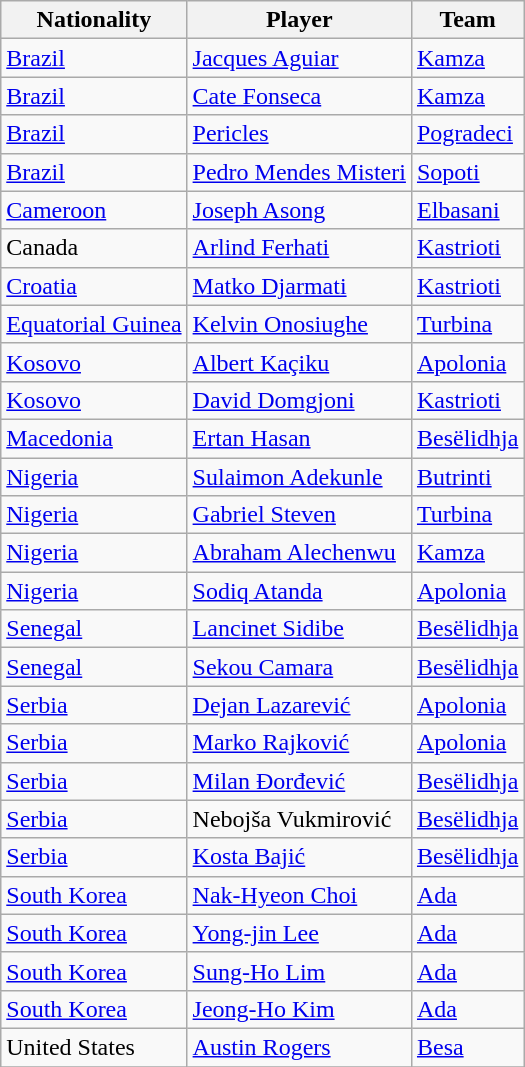<table class="wikitable sortable">
<tr>
<th>Nationality</th>
<th>Player</th>
<th>Team</th>
</tr>
<tr>
<td> <a href='#'>Brazil</a></td>
<td><a href='#'>Jacques Aguiar</a></td>
<td><a href='#'>Kamza</a></td>
</tr>
<tr>
<td> <a href='#'>Brazil</a></td>
<td><a href='#'>Cate Fonseca</a></td>
<td><a href='#'>Kamza</a></td>
</tr>
<tr>
<td> <a href='#'>Brazil</a></td>
<td><a href='#'>Pericles</a></td>
<td><a href='#'>Pogradeci</a></td>
</tr>
<tr>
<td> <a href='#'>Brazil</a></td>
<td><a href='#'>Pedro Mendes Misteri</a></td>
<td><a href='#'>Sopoti</a></td>
</tr>
<tr>
<td> <a href='#'>Cameroon</a></td>
<td><a href='#'>Joseph Asong</a></td>
<td><a href='#'>Elbasani</a></td>
</tr>
<tr>
<td> Canada</td>
<td><a href='#'>Arlind Ferhati</a></td>
<td><a href='#'>Kastrioti</a></td>
</tr>
<tr>
<td> <a href='#'>Croatia</a></td>
<td><a href='#'>Matko Djarmati</a></td>
<td><a href='#'>Kastrioti</a></td>
</tr>
<tr>
<td> <a href='#'>Equatorial Guinea</a></td>
<td><a href='#'>Kelvin Onosiughe</a></td>
<td><a href='#'>Turbina</a></td>
</tr>
<tr>
<td> <a href='#'>Kosovo</a></td>
<td><a href='#'>Albert Kaçiku</a></td>
<td><a href='#'>Apolonia</a></td>
</tr>
<tr>
<td> <a href='#'>Kosovo</a></td>
<td><a href='#'>David Domgjoni</a></td>
<td><a href='#'>Kastrioti</a></td>
</tr>
<tr>
<td> <a href='#'>Macedonia</a></td>
<td><a href='#'>Ertan Hasan</a></td>
<td><a href='#'>Besëlidhja</a></td>
</tr>
<tr>
<td> <a href='#'>Nigeria</a></td>
<td><a href='#'>Sulaimon Adekunle</a></td>
<td><a href='#'>Butrinti</a></td>
</tr>
<tr>
<td> <a href='#'>Nigeria</a></td>
<td><a href='#'>Gabriel Steven</a></td>
<td><a href='#'>Turbina</a></td>
</tr>
<tr>
<td> <a href='#'>Nigeria</a></td>
<td><a href='#'>Abraham Alechenwu</a></td>
<td><a href='#'>Kamza</a></td>
</tr>
<tr>
<td> <a href='#'>Nigeria</a></td>
<td><a href='#'>Sodiq Atanda</a></td>
<td><a href='#'>Apolonia</a></td>
</tr>
<tr>
<td> <a href='#'>Senegal</a></td>
<td><a href='#'>Lancinet Sidibe</a></td>
<td><a href='#'>Besëlidhja</a></td>
</tr>
<tr>
<td> <a href='#'>Senegal</a></td>
<td><a href='#'>Sekou Camara</a></td>
<td><a href='#'>Besëlidhja</a></td>
</tr>
<tr>
<td> <a href='#'>Serbia</a></td>
<td><a href='#'>Dejan Lazarević</a></td>
<td><a href='#'>Apolonia</a></td>
</tr>
<tr>
<td> <a href='#'>Serbia</a></td>
<td><a href='#'>Marko Rajković</a></td>
<td><a href='#'>Apolonia</a></td>
</tr>
<tr>
<td> <a href='#'>Serbia</a></td>
<td><a href='#'>Milan Đorđević</a></td>
<td><a href='#'>Besëlidhja</a></td>
</tr>
<tr>
<td> <a href='#'>Serbia</a></td>
<td>Nebojša Vukmirović</td>
<td><a href='#'>Besëlidhja</a></td>
</tr>
<tr>
<td> <a href='#'>Serbia</a></td>
<td><a href='#'>Kosta Bajić</a></td>
<td><a href='#'>Besëlidhja</a></td>
</tr>
<tr>
<td> <a href='#'>South Korea</a></td>
<td><a href='#'>Nak-Hyeon Choi</a></td>
<td><a href='#'>Ada</a></td>
</tr>
<tr>
<td> <a href='#'>South Korea</a></td>
<td><a href='#'>Yong-jin Lee</a></td>
<td><a href='#'>Ada</a></td>
</tr>
<tr>
<td> <a href='#'>South Korea</a></td>
<td><a href='#'>Sung-Ho Lim</a></td>
<td><a href='#'>Ada</a></td>
</tr>
<tr>
<td> <a href='#'>South Korea</a></td>
<td><a href='#'>Jeong-Ho Kim</a></td>
<td><a href='#'>Ada</a></td>
</tr>
<tr>
<td> United States</td>
<td><a href='#'>Austin Rogers</a></td>
<td><a href='#'>Besa</a></td>
</tr>
<tr>
</tr>
</table>
